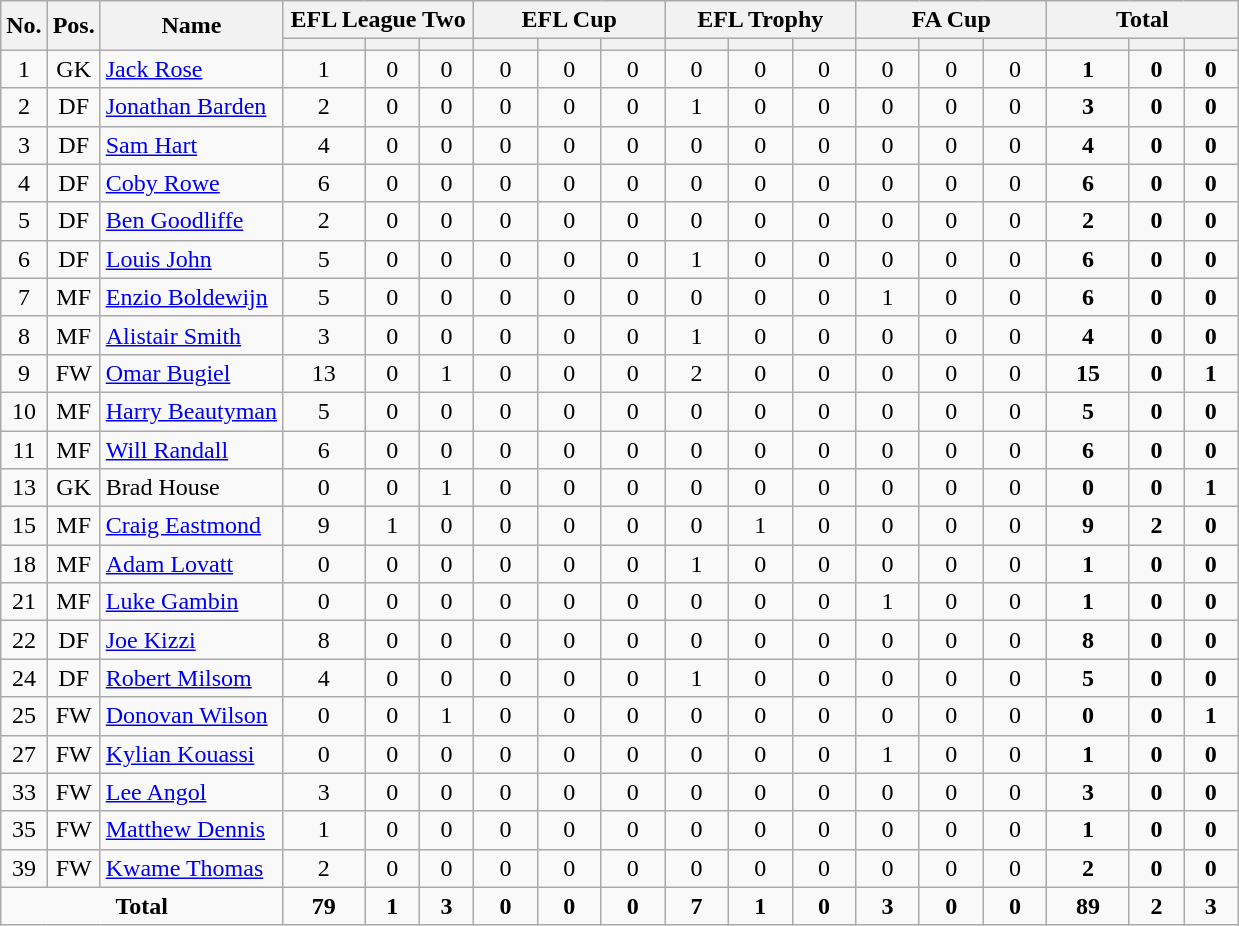<table class="wikitable sortable" style="text-align: center">
<tr>
<th rowspan="2">No.</th>
<th rowspan="2">Pos.</th>
<th rowspan="2">Name</th>
<th colspan="3" width=120>EFL League Two</th>
<th colspan="3" width=120>EFL Cup</th>
<th colspan="3" width=120>EFL Trophy</th>
<th colspan="3" width=120>FA Cup</th>
<th colspan="3" width=120>Total</th>
</tr>
<tr>
<th></th>
<th></th>
<th></th>
<th></th>
<th></th>
<th></th>
<th></th>
<th></th>
<th></th>
<th></th>
<th></th>
<th></th>
<th></th>
<th></th>
<th></th>
</tr>
<tr>
<td>1</td>
<td>GK</td>
<td align="left"> <a href='#'>Jack Rose</a></td>
<td>1</td>
<td>0</td>
<td>0</td>
<td>0</td>
<td>0</td>
<td>0</td>
<td>0</td>
<td>0</td>
<td>0</td>
<td>0</td>
<td>0</td>
<td>0</td>
<td><strong>1</strong></td>
<td><strong>0</strong></td>
<td><strong>0</strong></td>
</tr>
<tr>
<td>2</td>
<td>DF</td>
<td align="left"> <a href='#'>Jonathan Barden</a></td>
<td>2</td>
<td>0</td>
<td>0</td>
<td>0</td>
<td>0</td>
<td>0</td>
<td>1</td>
<td>0</td>
<td>0</td>
<td>0</td>
<td>0</td>
<td>0</td>
<td><strong>3</strong></td>
<td><strong>0</strong></td>
<td><strong>0</strong></td>
</tr>
<tr>
<td>3</td>
<td>DF</td>
<td align="left"> <a href='#'>Sam Hart</a></td>
<td>4</td>
<td>0</td>
<td>0</td>
<td>0</td>
<td>0</td>
<td>0</td>
<td>0</td>
<td>0</td>
<td>0</td>
<td>0</td>
<td>0</td>
<td>0</td>
<td><strong>4</strong></td>
<td><strong>0</strong></td>
<td><strong>0</strong></td>
</tr>
<tr>
<td>4</td>
<td>DF</td>
<td align="left"> <a href='#'>Coby Rowe</a></td>
<td>6</td>
<td>0</td>
<td>0</td>
<td>0</td>
<td>0</td>
<td>0</td>
<td>0</td>
<td>0</td>
<td>0</td>
<td>0</td>
<td>0</td>
<td>0</td>
<td><strong>6</strong></td>
<td><strong>0</strong></td>
<td><strong>0</strong></td>
</tr>
<tr>
<td>5</td>
<td>DF</td>
<td align="left"> <a href='#'>Ben Goodliffe</a></td>
<td>2</td>
<td>0</td>
<td>0</td>
<td>0</td>
<td>0</td>
<td>0</td>
<td>0</td>
<td>0</td>
<td>0</td>
<td>0</td>
<td>0</td>
<td>0</td>
<td><strong>2</strong></td>
<td><strong>0</strong></td>
<td><strong>0</strong></td>
</tr>
<tr>
<td>6</td>
<td>DF</td>
<td align="left"> <a href='#'>Louis John</a></td>
<td>5</td>
<td>0</td>
<td>0</td>
<td>0</td>
<td>0</td>
<td>0</td>
<td>1</td>
<td>0</td>
<td>0</td>
<td>0</td>
<td>0</td>
<td>0</td>
<td><strong>6</strong></td>
<td><strong>0</strong></td>
<td><strong>0</strong></td>
</tr>
<tr>
<td>7</td>
<td>MF</td>
<td align="left"> <a href='#'>Enzio Boldewijn</a></td>
<td>5</td>
<td>0</td>
<td>0</td>
<td>0</td>
<td>0</td>
<td>0</td>
<td>0</td>
<td>0</td>
<td>0</td>
<td>1</td>
<td>0</td>
<td>0</td>
<td><strong>6</strong></td>
<td><strong>0</strong></td>
<td><strong>0</strong></td>
</tr>
<tr>
<td>8</td>
<td>MF</td>
<td align="left"> <a href='#'>Alistair Smith</a></td>
<td>3</td>
<td>0</td>
<td>0</td>
<td>0</td>
<td>0</td>
<td>0</td>
<td>1</td>
<td>0</td>
<td>0</td>
<td>0</td>
<td>0</td>
<td>0</td>
<td><strong>4</strong></td>
<td><strong>0</strong></td>
<td><strong>0</strong></td>
</tr>
<tr>
<td>9</td>
<td>FW</td>
<td align="left"> <a href='#'>Omar Bugiel</a></td>
<td>13</td>
<td>0</td>
<td>1</td>
<td>0</td>
<td>0</td>
<td>0</td>
<td>2</td>
<td>0</td>
<td>0</td>
<td>0</td>
<td>0</td>
<td>0</td>
<td><strong>15</strong></td>
<td><strong>0</strong></td>
<td><strong>1</strong></td>
</tr>
<tr>
<td>10</td>
<td>MF</td>
<td align="left"> <a href='#'>Harry Beautyman</a></td>
<td>5</td>
<td>0</td>
<td>0</td>
<td>0</td>
<td>0</td>
<td>0</td>
<td>0</td>
<td>0</td>
<td>0</td>
<td>0</td>
<td>0</td>
<td>0</td>
<td><strong>5</strong></td>
<td><strong>0</strong></td>
<td><strong>0</strong></td>
</tr>
<tr>
<td>11</td>
<td>MF</td>
<td align="left"> <a href='#'>Will Randall</a></td>
<td>6</td>
<td>0</td>
<td>0</td>
<td>0</td>
<td>0</td>
<td>0</td>
<td>0</td>
<td>0</td>
<td>0</td>
<td>0</td>
<td>0</td>
<td>0</td>
<td><strong>6</strong></td>
<td><strong>0</strong></td>
<td><strong>0</strong></td>
</tr>
<tr>
<td>13</td>
<td>GK</td>
<td align="left"> Brad House</td>
<td>0</td>
<td>0</td>
<td>1</td>
<td>0</td>
<td>0</td>
<td>0</td>
<td>0</td>
<td>0</td>
<td>0</td>
<td>0</td>
<td>0</td>
<td>0</td>
<td><strong>0</strong></td>
<td><strong>0</strong></td>
<td><strong>1</strong></td>
</tr>
<tr>
<td>15</td>
<td>MF</td>
<td align="left"> <a href='#'>Craig Eastmond</a></td>
<td>9</td>
<td>1</td>
<td>0</td>
<td>0</td>
<td>0</td>
<td>0</td>
<td>0</td>
<td>1</td>
<td>0</td>
<td>0</td>
<td>0</td>
<td>0</td>
<td><strong>9</strong></td>
<td><strong>2</strong></td>
<td><strong>0</strong></td>
</tr>
<tr>
<td>18</td>
<td>MF</td>
<td align="left"> <a href='#'>Adam Lovatt</a></td>
<td>0</td>
<td>0</td>
<td>0</td>
<td>0</td>
<td>0</td>
<td>0</td>
<td>1</td>
<td>0</td>
<td>0</td>
<td>0</td>
<td>0</td>
<td>0</td>
<td><strong>1</strong></td>
<td><strong>0</strong></td>
<td><strong>0</strong></td>
</tr>
<tr>
<td>21</td>
<td>MF</td>
<td align="left"> <a href='#'>Luke Gambin</a></td>
<td>0</td>
<td>0</td>
<td>0</td>
<td>0</td>
<td>0</td>
<td>0</td>
<td>0</td>
<td>0</td>
<td>0</td>
<td>1</td>
<td>0</td>
<td>0</td>
<td><strong>1</strong></td>
<td><strong>0</strong></td>
<td><strong>0</strong></td>
</tr>
<tr>
<td>22</td>
<td>DF</td>
<td align="left"> <a href='#'>Joe Kizzi</a></td>
<td>8</td>
<td>0</td>
<td>0</td>
<td>0</td>
<td>0</td>
<td>0</td>
<td>0</td>
<td>0</td>
<td>0</td>
<td>0</td>
<td>0</td>
<td>0</td>
<td><strong>8</strong></td>
<td><strong>0</strong></td>
<td><strong>0</strong></td>
</tr>
<tr>
<td>24</td>
<td>DF</td>
<td align="left"> <a href='#'>Robert Milsom</a></td>
<td>4</td>
<td>0</td>
<td>0</td>
<td>0</td>
<td>0</td>
<td>0</td>
<td>1</td>
<td>0</td>
<td>0</td>
<td>0</td>
<td>0</td>
<td>0</td>
<td><strong>5</strong></td>
<td><strong>0</strong></td>
<td><strong>0</strong></td>
</tr>
<tr>
<td>25</td>
<td>FW</td>
<td align="left"> <a href='#'>Donovan Wilson</a></td>
<td>0</td>
<td>0</td>
<td>1</td>
<td>0</td>
<td>0</td>
<td>0</td>
<td>0</td>
<td>0</td>
<td>0</td>
<td>0</td>
<td>0</td>
<td>0</td>
<td><strong>0</strong></td>
<td><strong>0</strong></td>
<td><strong>1</strong></td>
</tr>
<tr>
<td>27</td>
<td>FW</td>
<td align="left"> <a href='#'>Kylian Kouassi</a></td>
<td>0</td>
<td>0</td>
<td>0</td>
<td>0</td>
<td>0</td>
<td>0</td>
<td>0</td>
<td>0</td>
<td>0</td>
<td>1</td>
<td>0</td>
<td>0</td>
<td><strong>1</strong></td>
<td><strong>0</strong></td>
<td><strong>0</strong></td>
</tr>
<tr>
<td>33</td>
<td>FW</td>
<td align="left"> <a href='#'>Lee Angol</a></td>
<td>3</td>
<td>0</td>
<td>0</td>
<td>0</td>
<td>0</td>
<td>0</td>
<td>0</td>
<td>0</td>
<td>0</td>
<td>0</td>
<td>0</td>
<td>0</td>
<td><strong>3</strong></td>
<td><strong>0</strong></td>
<td><strong>0</strong></td>
</tr>
<tr>
<td>35</td>
<td>FW</td>
<td align="left"> <a href='#'>Matthew Dennis</a></td>
<td>1</td>
<td>0</td>
<td>0</td>
<td>0</td>
<td>0</td>
<td>0</td>
<td>0</td>
<td>0</td>
<td>0</td>
<td>0</td>
<td>0</td>
<td>0</td>
<td><strong>1</strong></td>
<td><strong>0</strong></td>
<td><strong>0</strong></td>
</tr>
<tr>
<td>39</td>
<td>FW</td>
<td align="left"> <a href='#'>Kwame Thomas</a></td>
<td>2</td>
<td>0</td>
<td>0</td>
<td>0</td>
<td>0</td>
<td>0</td>
<td>0</td>
<td>0</td>
<td>0</td>
<td>0</td>
<td>0</td>
<td>0</td>
<td><strong>2</strong></td>
<td><strong>0</strong></td>
<td><strong>0</strong></td>
</tr>
<tr class=sortbottom>
<td colspan=3><strong>Total</strong></td>
<td><strong>79</strong></td>
<td><strong>1</strong></td>
<td><strong>3</strong></td>
<td><strong>0</strong></td>
<td><strong>0</strong></td>
<td><strong>0</strong></td>
<td><strong>7</strong></td>
<td><strong>1</strong></td>
<td><strong>0</strong></td>
<td><strong>3</strong></td>
<td><strong>0</strong></td>
<td><strong>0</strong></td>
<td><strong>89</strong></td>
<td><strong>2</strong></td>
<td><strong>3</strong></td>
</tr>
</table>
